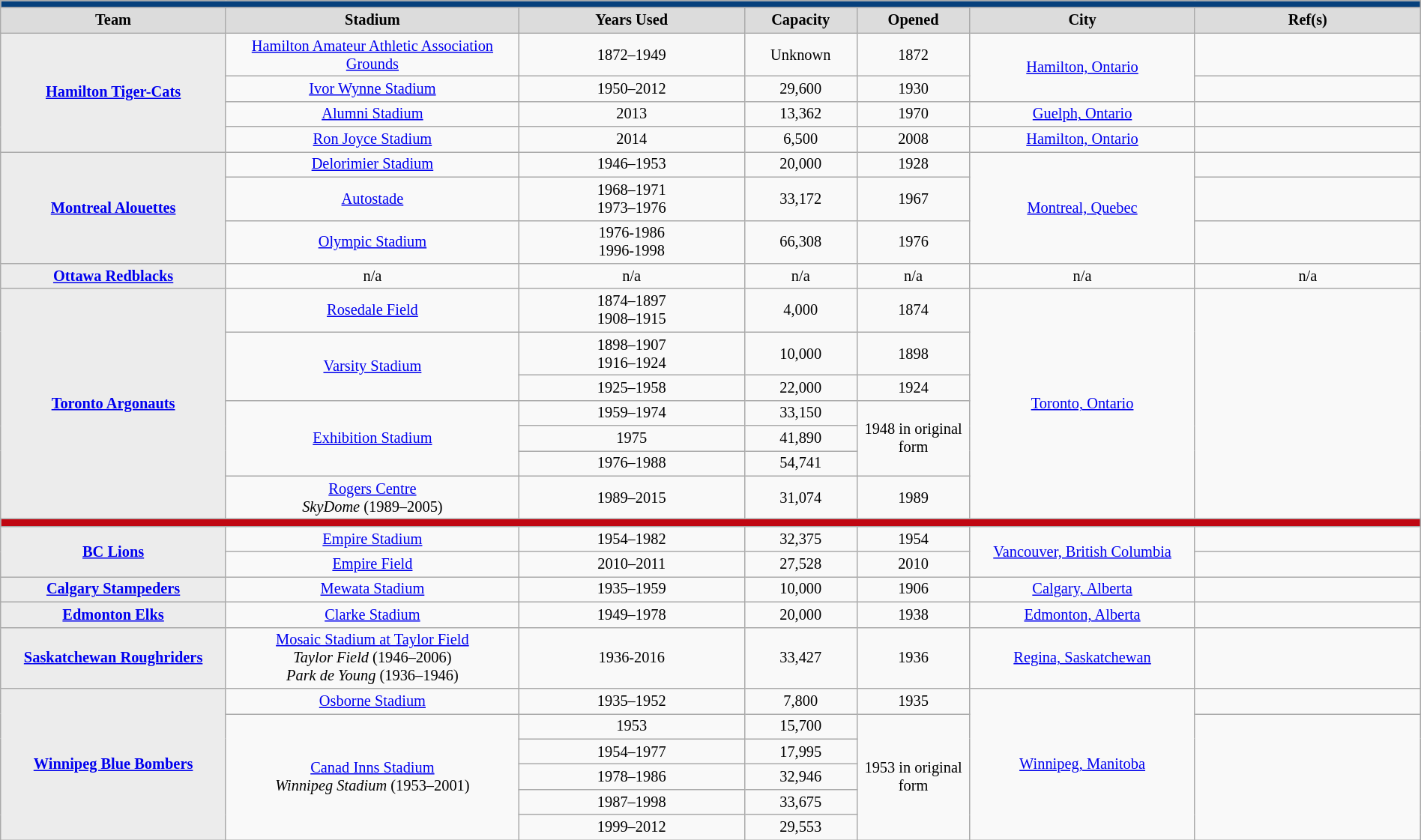<table class="wikitable" style="font-size: 85%; text-align: center; width: 100%;">
<tr>
<th style="background: #06407C; text-align:center" colspan="7"><span><a href='#'></a></span></th>
</tr>
<tr>
<th style="width:10%; background: #DCDCDC;">Team</th>
<th style="width:13%; background: #DCDCDC;">Stadium</th>
<th style="width:10%; background: #DCDCDC;">Years Used</th>
<th style="width:5%; background: #DCDCDC;">Capacity</th>
<th style="width:5%; background: #DCDCDC;">Opened</th>
<th style="width:10%; background: #DCDCDC;">City</th>
<th style="width:10%; background: #DCDCDC;">Ref(s)</th>
</tr>
<tr>
<th style="background: #ececec;" rowspan=4><a href='#'>Hamilton Tiger-Cats</a></th>
<td><a href='#'>Hamilton Amateur Athletic Association Grounds</a></td>
<td>1872–1949</td>
<td>Unknown</td>
<td>1872</td>
<td rowspan=2><a href='#'>Hamilton, Ontario</a></td>
<td></td>
</tr>
<tr>
<td><a href='#'>Ivor Wynne Stadium</a></td>
<td>1950–2012</td>
<td>29,600</td>
<td>1930</td>
<td></td>
</tr>
<tr>
<td><a href='#'>Alumni Stadium</a></td>
<td>2013</td>
<td>13,362</td>
<td>1970</td>
<td><a href='#'>Guelph, Ontario</a></td>
<td></td>
</tr>
<tr>
<td><a href='#'>Ron Joyce Stadium</a></td>
<td>2014</td>
<td>6,500</td>
<td>2008</td>
<td><a href='#'>Hamilton, Ontario</a></td>
<td></td>
</tr>
<tr>
<th style="background: #ececec;" rowspan=3><a href='#'>Montreal Alouettes</a></th>
<td><a href='#'>Delorimier Stadium</a></td>
<td>1946–1953</td>
<td>20,000</td>
<td>1928</td>
<td rowspan=3><a href='#'>Montreal, Quebec</a></td>
<td></td>
</tr>
<tr>
<td><a href='#'>Autostade</a></td>
<td>1968–1971<br>1973–1976</td>
<td>33,172</td>
<td>1967</td>
<td></td>
</tr>
<tr>
<td><a href='#'>Olympic Stadium</a></td>
<td>1976-1986<br>1996-1998</td>
<td>66,308</td>
<td>1976</td>
<td></td>
</tr>
<tr>
<th style="background: #ececec;"><a href='#'>Ottawa Redblacks</a></th>
<td>n/a</td>
<td>n/a</td>
<td>n/a</td>
<td>n/a</td>
<td>n/a</td>
<td>n/a</td>
</tr>
<tr>
<th style="background: #ececec;" rowspan=7><a href='#'>Toronto Argonauts</a></th>
<td><a href='#'>Rosedale Field</a></td>
<td>1874–1897<br>1908–1915</td>
<td>4,000</td>
<td>1874</td>
<td rowspan=7><a href='#'>Toronto, Ontario</a></td>
<td rowspan=7></td>
</tr>
<tr>
<td rowspan=2><a href='#'>Varsity Stadium</a></td>
<td>1898–1907<br>1916–1924</td>
<td>10,000</td>
<td>1898</td>
</tr>
<tr>
<td>1925–1958</td>
<td>22,000</td>
<td>1924</td>
</tr>
<tr>
<td rowspan=3><a href='#'>Exhibition Stadium</a></td>
<td>1959–1974</td>
<td>33,150</td>
<td rowspan=3>1948 in original form</td>
</tr>
<tr>
<td>1975</td>
<td>41,890</td>
</tr>
<tr>
<td>1976–1988</td>
<td>54,741</td>
</tr>
<tr>
<td><a href='#'>Rogers Centre</a><br><em>SkyDome</em> (1989–2005)</td>
<td>1989–2015</td>
<td>31,074</td>
<td>1989</td>
</tr>
<tr>
<th style="background: #C00712; text-align:center" colspan="7"><span><a href='#'></a></span></th>
</tr>
<tr>
<th style="background: #ececec;" rowspan=2><a href='#'>BC Lions</a></th>
<td><a href='#'>Empire Stadium</a></td>
<td>1954–1982</td>
<td>32,375</td>
<td>1954</td>
<td rowspan=2><a href='#'>Vancouver, British Columbia</a></td>
<td></td>
</tr>
<tr>
<td><a href='#'>Empire Field</a></td>
<td>2010–2011</td>
<td>27,528</td>
<td>2010</td>
<td></td>
</tr>
<tr>
<th style="background: #ececec;"><a href='#'>Calgary Stampeders</a></th>
<td><a href='#'>Mewata Stadium</a></td>
<td>1935–1959</td>
<td>10,000</td>
<td>1906</td>
<td><a href='#'>Calgary, Alberta</a></td>
<td></td>
</tr>
<tr>
<th style="background: #ececec;"><a href='#'>Edmonton Elks</a></th>
<td><a href='#'>Clarke Stadium</a></td>
<td>1949–1978</td>
<td>20,000</td>
<td>1938</td>
<td><a href='#'>Edmonton, Alberta</a></td>
<td></td>
</tr>
<tr>
<th style="background: #ececec;"><a href='#'>Saskatchewan Roughriders</a></th>
<td><a href='#'>Mosaic Stadium at Taylor Field</a><br><em>Taylor Field</em> (1946–2006)<br><em>Park de Young</em> (1936–1946)</td>
<td>1936-2016</td>
<td>33,427</td>
<td>1936</td>
<td><a href='#'>Regina, Saskatchewan</a></td>
<td></td>
</tr>
<tr>
<th style="background: #ececec;" rowspan=6><a href='#'>Winnipeg Blue Bombers</a></th>
<td><a href='#'>Osborne Stadium</a></td>
<td>1935–1952</td>
<td>7,800</td>
<td>1935</td>
<td rowspan=6><a href='#'>Winnipeg, Manitoba</a></td>
<td></td>
</tr>
<tr>
<td rowspan=5><a href='#'>Canad Inns Stadium</a><br><em>Winnipeg Stadium</em> (1953–2001)</td>
<td>1953</td>
<td>15,700</td>
<td rowspan=5>1953 in original form</td>
<td rowspan=5></td>
</tr>
<tr>
<td>1954–1977</td>
<td>17,995</td>
</tr>
<tr>
<td>1978–1986</td>
<td>32,946</td>
</tr>
<tr>
<td>1987–1998</td>
<td>33,675</td>
</tr>
<tr>
<td>1999–2012</td>
<td>29,553</td>
</tr>
</table>
